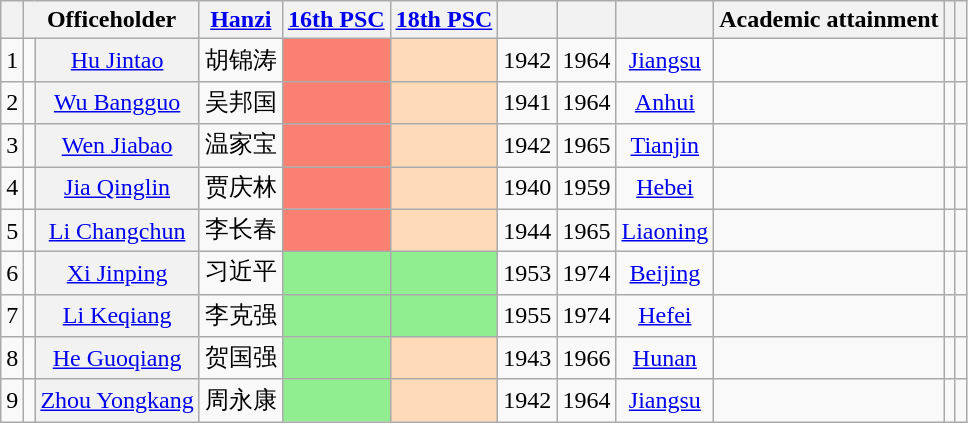<table class="wikitable sortable" style=text-align:center>
<tr>
<th scope=col></th>
<th scope=col colspan="2">Officeholder</th>
<th scope=col><a href='#'>Hanzi</a></th>
<th scope=col><a href='#'>16th PSC</a></th>
<th scope=col><a href='#'>18th PSC</a></th>
<th scope=col></th>
<th scope=col></th>
<th scope=col></th>
<th scope=col>Academic attainment</th>
<th scope=col></th>
<th scope=col class="unsortable"></th>
</tr>
<tr>
<td>1</td>
<td></td>
<th align="center" scope="row" style="font-weight:normal;"><a href='#'>Hu Jintao</a></th>
<td data-sort-value="18">胡锦涛</td>
<td bgcolor = Salmon></td>
<td bgcolor = PeachPuff></td>
<td>1942</td>
<td>1964</td>
<td><a href='#'>Jiangsu</a></td>
<td></td>
<td></td>
<td></td>
</tr>
<tr>
<td>2</td>
<td></td>
<th align="center" scope="row" style="font-weight:normal;"><a href='#'>Wu Bangguo</a></th>
<td data-sort-value="13">吴邦国</td>
<td bgcolor = Salmon></td>
<td bgcolor = PeachPuff></td>
<td>1941</td>
<td>1964</td>
<td><a href='#'>Anhui</a></td>
<td></td>
<td></td>
<td></td>
</tr>
<tr>
<td>3</td>
<td></td>
<th align="center" scope="row" style="font-weight:normal;"><a href='#'>Wen Jiabao</a></th>
<td data-sort-value="24">温家宝</td>
<td bgcolor = Salmon></td>
<td bgcolor = PeachPuff></td>
<td>1942</td>
<td>1965</td>
<td><a href='#'>Tianjin</a></td>
<td></td>
<td></td>
<td></td>
</tr>
<tr>
<td>4</td>
<td></td>
<th align="center" scope="row" style="font-weight:normal;"><a href='#'>Jia Qinglin</a></th>
<td data-sort-value="21">贾庆林</td>
<td bgcolor = Salmon></td>
<td bgcolor = PeachPuff></td>
<td>1940</td>
<td>1959</td>
<td><a href='#'>Hebei</a></td>
<td></td>
<td></td>
<td></td>
</tr>
<tr>
<td>5</td>
<td></td>
<th align="center" scope="row" style="font-weight:normal;"><a href='#'>Li Changchun</a></th>
<td data-sort-value="10">李长春</td>
<td bgcolor = Salmon></td>
<td bgcolor = PeachPuff></td>
<td>1944</td>
<td>1965</td>
<td><a href='#'>Liaoning</a></td>
<td></td>
<td></td>
<td></td>
</tr>
<tr>
<td>6</td>
<td></td>
<th align="center" scope="row" style="font-weight:normal;"><a href='#'>Xi Jinping</a></th>
<td data-sort-value="1">习近平</td>
<td bgcolor = LightGreen></td>
<td bgcolor = LightGreen></td>
<td>1953</td>
<td>1974</td>
<td><a href='#'>Beijing</a></td>
<td></td>
<td></td>
<td></td>
</tr>
<tr>
<td>7</td>
<td></td>
<th align="center" scope="row" style="font-weight:normal;"><a href='#'>Li Keqiang</a></th>
<td data-sort-value="11">李克强</td>
<td bgcolor = LightGreen></td>
<td bgcolor = LightGreen></td>
<td>1955</td>
<td>1974</td>
<td><a href='#'>Hefei</a></td>
<td></td>
<td></td>
<td></td>
</tr>
<tr>
<td>8</td>
<td></td>
<th align="center" scope="row" style="font-weight:normal;"><a href='#'>He Guoqiang</a></th>
<td data-sort-value="20">贺国强</td>
<td bgcolor = LightGreen></td>
<td bgcolor = PeachPuff></td>
<td>1943</td>
<td>1966</td>
<td><a href='#'>Hunan</a></td>
<td></td>
<td></td>
<td></td>
</tr>
<tr>
<td>9</td>
<td></td>
<th align="center" scope="row" style="font-weight:normal;"><a href='#'>Zhou Yongkang</a></th>
<td data-sort-value="17">周永康</td>
<td bgcolor = LightGreen></td>
<td bgcolor = PeachPuff></td>
<td>1942</td>
<td>1964</td>
<td><a href='#'>Jiangsu</a></td>
<td></td>
<td></td>
<td></td>
</tr>
</table>
